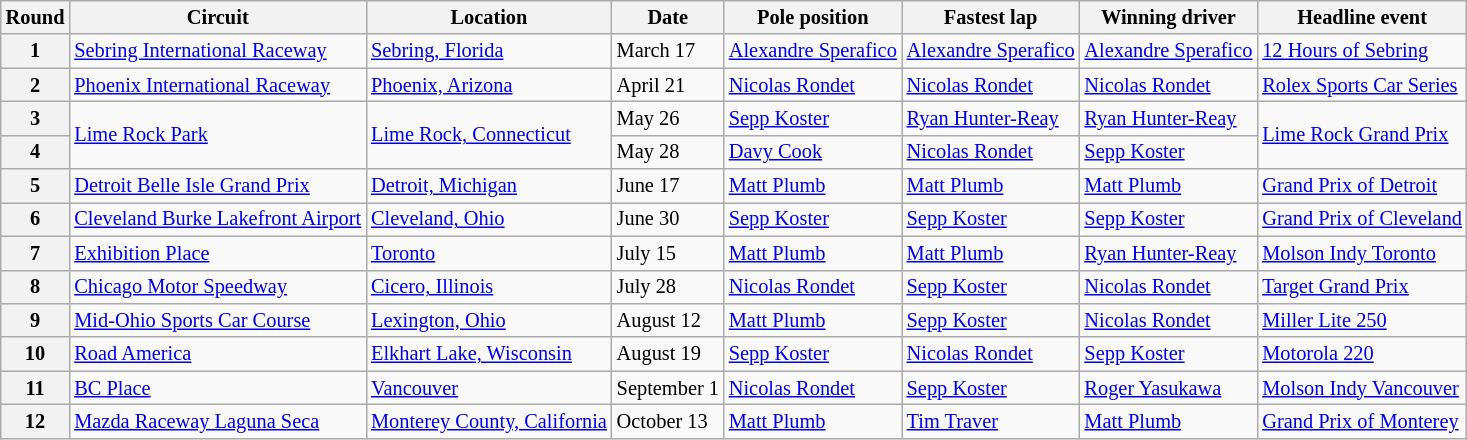<table class="wikitable" border="1" style="font-size: 85%;">
<tr>
<th>Round</th>
<th>Circuit</th>
<th>Location</th>
<th>Date</th>
<th>Pole position</th>
<th>Fastest lap</th>
<th>Winning driver</th>
<th>Headline event</th>
</tr>
<tr>
<th>1</th>
<td><a href='#'>Sebring International Raceway</a></td>
<td> <a href='#'>Sebring, Florida</a></td>
<td>March 17</td>
<td> <a href='#'>Alexandre Sperafico</a></td>
<td> <a href='#'>Alexandre Sperafico</a></td>
<td> <a href='#'>Alexandre Sperafico</a></td>
<td><a href='#'>12 Hours of Sebring</a></td>
</tr>
<tr>
<th>2</th>
<td><a href='#'>Phoenix International Raceway</a></td>
<td> <a href='#'>Phoenix, Arizona</a></td>
<td>April 21</td>
<td> <a href='#'>Nicolas Rondet</a></td>
<td> <a href='#'>Nicolas Rondet</a></td>
<td> <a href='#'>Nicolas Rondet</a></td>
<td><a href='#'>Rolex Sports Car Series</a></td>
</tr>
<tr>
<th>3</th>
<td rowspan=2><a href='#'>Lime Rock Park</a></td>
<td rowspan=2> <a href='#'>Lime Rock, Connecticut</a></td>
<td>May 26</td>
<td> <a href='#'>Sepp Koster</a></td>
<td> <a href='#'>Ryan Hunter-Reay</a></td>
<td> <a href='#'>Ryan Hunter-Reay</a></td>
<td rowspan=2><a href='#'>Lime Rock Grand Prix</a></td>
</tr>
<tr>
<th>4</th>
<td>May 28</td>
<td> <a href='#'>Davy Cook</a></td>
<td> <a href='#'>Nicolas Rondet</a></td>
<td> <a href='#'>Sepp Koster</a></td>
</tr>
<tr>
<th>5</th>
<td><a href='#'>Detroit Belle Isle Grand Prix</a></td>
<td> <a href='#'>Detroit, Michigan</a></td>
<td>June 17</td>
<td> <a href='#'>Matt Plumb</a></td>
<td> <a href='#'>Matt Plumb</a></td>
<td> <a href='#'>Matt Plumb</a></td>
<td><a href='#'>Grand Prix of Detroit</a></td>
</tr>
<tr>
<th>6</th>
<td><a href='#'>Cleveland Burke Lakefront Airport</a></td>
<td> <a href='#'>Cleveland, Ohio</a></td>
<td>June 30</td>
<td> <a href='#'>Sepp Koster</a></td>
<td> <a href='#'>Sepp Koster</a></td>
<td> <a href='#'>Sepp Koster</a></td>
<td><a href='#'>Grand Prix of Cleveland</a></td>
</tr>
<tr>
<th>7</th>
<td><a href='#'>Exhibition Place</a></td>
<td> <a href='#'>Toronto</a></td>
<td>July 15</td>
<td> <a href='#'>Matt Plumb</a></td>
<td> <a href='#'>Matt Plumb</a></td>
<td> <a href='#'>Ryan Hunter-Reay</a></td>
<td><a href='#'>Molson Indy Toronto</a></td>
</tr>
<tr>
<th>8</th>
<td><a href='#'>Chicago Motor Speedway</a></td>
<td> <a href='#'>Cicero, Illinois</a></td>
<td>July 28</td>
<td> <a href='#'>Nicolas Rondet</a></td>
<td> <a href='#'>Sepp Koster</a></td>
<td> <a href='#'>Nicolas Rondet</a></td>
<td><a href='#'>Target Grand Prix</a></td>
</tr>
<tr>
<th>9</th>
<td><a href='#'>Mid-Ohio Sports Car Course</a></td>
<td> <a href='#'>Lexington, Ohio</a></td>
<td>August 12</td>
<td> <a href='#'>Matt Plumb</a></td>
<td> <a href='#'>Sepp Koster</a></td>
<td> <a href='#'>Nicolas Rondet</a></td>
<td><a href='#'>Miller Lite 250</a></td>
</tr>
<tr>
<th>10</th>
<td><a href='#'>Road America</a></td>
<td> <a href='#'>Elkhart Lake, Wisconsin</a></td>
<td>August 19</td>
<td> <a href='#'>Sepp Koster</a></td>
<td> <a href='#'>Nicolas Rondet</a></td>
<td> <a href='#'>Sepp Koster</a></td>
<td><a href='#'>Motorola 220</a></td>
</tr>
<tr>
<th>11</th>
<td><a href='#'>BC Place</a></td>
<td> <a href='#'>Vancouver</a></td>
<td>September 1</td>
<td> <a href='#'>Nicolas Rondet</a></td>
<td> <a href='#'>Sepp Koster</a></td>
<td> <a href='#'>Roger Yasukawa</a></td>
<td><a href='#'>Molson Indy Vancouver</a></td>
</tr>
<tr>
<th>12</th>
<td><a href='#'>Mazda Raceway Laguna Seca</a></td>
<td> <a href='#'>Monterey County, California</a></td>
<td>October 13</td>
<td> <a href='#'>Matt Plumb</a></td>
<td> <a href='#'>Tim Traver</a></td>
<td> <a href='#'>Matt Plumb</a></td>
<td><a href='#'>Grand Prix of Monterey</a></td>
</tr>
</table>
